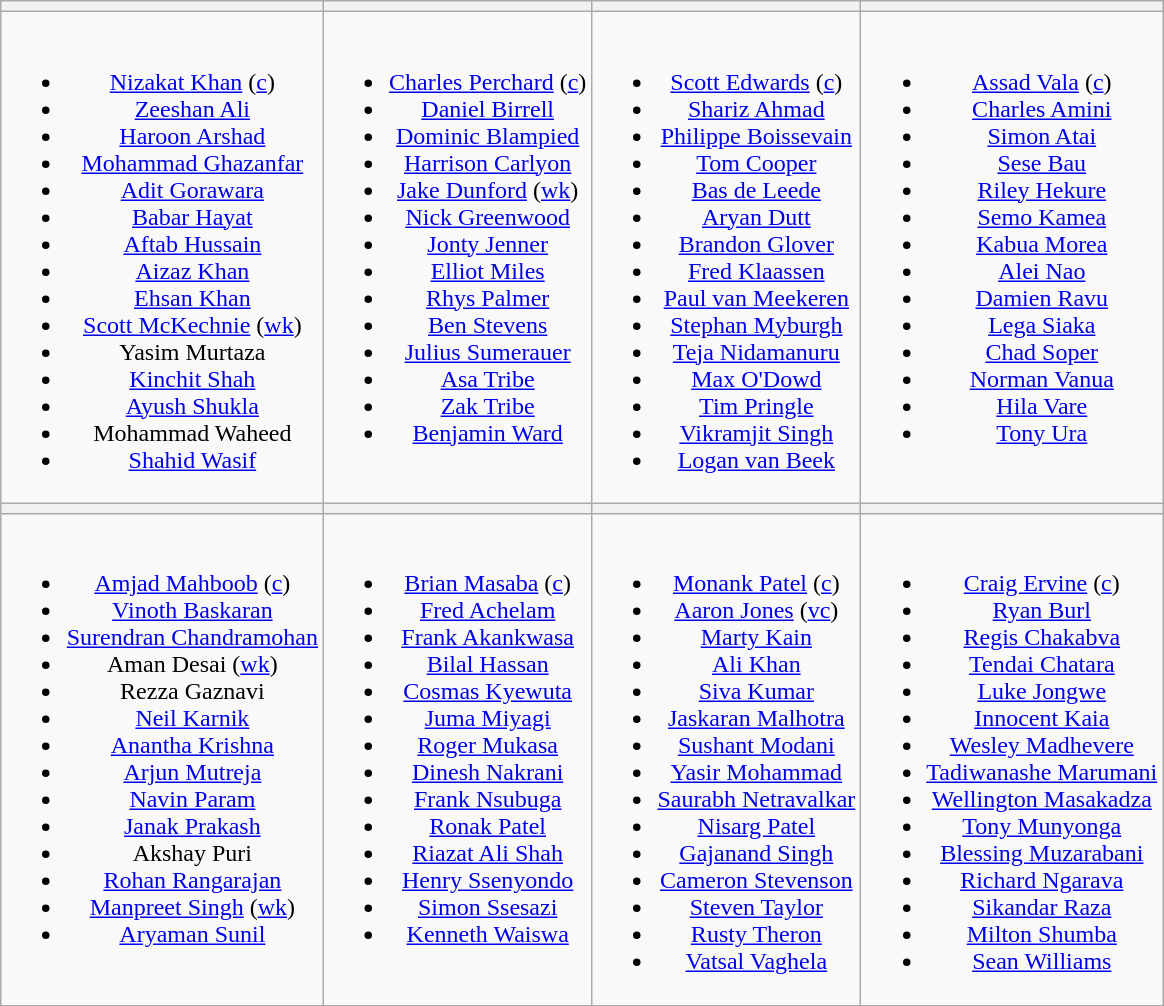<table class="wikitable" style="text-align:center; margin:auto">
<tr>
<th></th>
<th></th>
<th></th>
<th></th>
</tr>
<tr>
<td valign=top><br><ul><li><a href='#'>Nizakat Khan</a> (<a href='#'>c</a>)</li><li><a href='#'>Zeeshan Ali</a></li><li><a href='#'>Haroon Arshad</a></li><li><a href='#'>Mohammad Ghazanfar</a></li><li><a href='#'>Adit Gorawara</a></li><li><a href='#'>Babar Hayat</a></li><li><a href='#'>Aftab Hussain</a></li><li><a href='#'>Aizaz Khan</a></li><li><a href='#'>Ehsan Khan</a></li><li><a href='#'>Scott McKechnie</a> (<a href='#'>wk</a>)</li><li>Yasim Murtaza</li><li><a href='#'>Kinchit Shah</a></li><li><a href='#'>Ayush Shukla</a></li><li>Mohammad Waheed</li><li><a href='#'>Shahid Wasif</a></li></ul></td>
<td valign=top><br><ul><li><a href='#'>Charles Perchard</a> (<a href='#'>c</a>)</li><li><a href='#'>Daniel Birrell</a></li><li><a href='#'>Dominic Blampied</a></li><li><a href='#'>Harrison Carlyon</a></li><li><a href='#'>Jake Dunford</a> (<a href='#'>wk</a>)</li><li><a href='#'>Nick Greenwood</a></li><li><a href='#'>Jonty Jenner</a></li><li><a href='#'>Elliot Miles</a></li><li><a href='#'>Rhys Palmer</a></li><li><a href='#'>Ben Stevens</a></li><li><a href='#'>Julius Sumerauer</a></li><li><a href='#'>Asa Tribe</a></li><li><a href='#'>Zak Tribe</a></li><li><a href='#'>Benjamin Ward</a></li></ul></td>
<td valign=top><br><ul><li><a href='#'>Scott Edwards</a> (<a href='#'>c</a>)</li><li><a href='#'>Shariz Ahmad</a></li><li><a href='#'>Philippe Boissevain</a></li><li><a href='#'>Tom Cooper</a></li><li><a href='#'>Bas de Leede</a></li><li><a href='#'>Aryan Dutt</a></li><li><a href='#'>Brandon Glover</a></li><li><a href='#'>Fred Klaassen</a></li><li><a href='#'>Paul van Meekeren</a></li><li><a href='#'>Stephan Myburgh</a></li><li><a href='#'>Teja Nidamanuru</a></li><li><a href='#'>Max O'Dowd</a></li><li><a href='#'>Tim Pringle</a></li><li><a href='#'>Vikramjit Singh</a></li><li><a href='#'>Logan van Beek</a></li></ul></td>
<td valign=top><br><ul><li><a href='#'>Assad Vala</a> (<a href='#'>c</a>)</li><li><a href='#'>Charles Amini</a></li><li><a href='#'>Simon Atai</a></li><li><a href='#'>Sese Bau</a></li><li><a href='#'>Riley Hekure</a></li><li><a href='#'>Semo Kamea</a></li><li><a href='#'>Kabua Morea</a></li><li><a href='#'>Alei Nao</a></li><li><a href='#'>Damien Ravu</a></li><li><a href='#'>Lega Siaka</a></li><li><a href='#'>Chad Soper</a></li><li><a href='#'>Norman Vanua</a></li><li><a href='#'>Hila Vare</a></li><li><a href='#'>Tony Ura</a></li></ul></td>
</tr>
<tr>
<th></th>
<th></th>
<th></th>
<th></th>
</tr>
<tr>
<td valign=top><br><ul><li><a href='#'>Amjad Mahboob</a> (<a href='#'>c</a>)</li><li><a href='#'>Vinoth Baskaran</a></li><li><a href='#'>Surendran Chandramohan</a></li><li>Aman Desai (<a href='#'>wk</a>)</li><li>Rezza Gaznavi</li><li><a href='#'>Neil Karnik</a></li><li><a href='#'>Anantha Krishna</a></li><li><a href='#'>Arjun Mutreja</a></li><li><a href='#'>Navin Param</a></li><li><a href='#'>Janak Prakash</a></li><li>Akshay Puri</li><li><a href='#'>Rohan Rangarajan</a></li><li><a href='#'>Manpreet Singh</a> (<a href='#'>wk</a>)</li><li><a href='#'>Aryaman Sunil</a></li></ul></td>
<td valign=top><br><ul><li><a href='#'>Brian Masaba</a> (<a href='#'>c</a>)</li><li><a href='#'>Fred Achelam</a></li><li><a href='#'>Frank Akankwasa</a></li><li><a href='#'>Bilal Hassan</a></li><li><a href='#'>Cosmas Kyewuta</a></li><li><a href='#'>Juma Miyagi</a></li><li><a href='#'>Roger Mukasa</a></li><li><a href='#'>Dinesh Nakrani</a></li><li><a href='#'>Frank Nsubuga</a></li><li><a href='#'>Ronak Patel</a></li><li><a href='#'>Riazat Ali Shah</a></li><li><a href='#'>Henry Ssenyondo</a></li><li><a href='#'>Simon Ssesazi</a></li><li><a href='#'>Kenneth Waiswa</a></li></ul></td>
<td valign=top><br><ul><li><a href='#'>Monank Patel</a> (<a href='#'>c</a>)</li><li><a href='#'>Aaron Jones</a> (<a href='#'>vc</a>)</li><li><a href='#'>Marty Kain</a></li><li><a href='#'>Ali Khan</a></li><li><a href='#'>Siva Kumar</a></li><li><a href='#'>Jaskaran Malhotra</a></li><li><a href='#'>Sushant Modani</a></li><li><a href='#'>Yasir Mohammad</a></li><li><a href='#'>Saurabh Netravalkar</a></li><li><a href='#'>Nisarg Patel</a></li><li><a href='#'>Gajanand Singh</a></li><li><a href='#'>Cameron Stevenson</a></li><li><a href='#'>Steven Taylor</a></li><li><a href='#'>Rusty Theron</a></li><li><a href='#'>Vatsal Vaghela</a></li></ul></td>
<td valign=top><br><ul><li><a href='#'>Craig Ervine</a> (<a href='#'>c</a>)</li><li><a href='#'>Ryan Burl</a></li><li><a href='#'>Regis Chakabva</a></li><li><a href='#'>Tendai Chatara</a></li><li><a href='#'>Luke Jongwe</a></li><li><a href='#'>Innocent Kaia</a></li><li><a href='#'>Wesley Madhevere</a></li><li><a href='#'>Tadiwanashe Marumani</a></li><li><a href='#'>Wellington Masakadza</a></li><li><a href='#'>Tony Munyonga</a></li><li><a href='#'>Blessing Muzarabani</a></li><li><a href='#'>Richard Ngarava</a></li><li><a href='#'>Sikandar Raza</a></li><li><a href='#'>Milton Shumba</a></li><li><a href='#'>Sean Williams</a></li></ul></td>
</tr>
</table>
